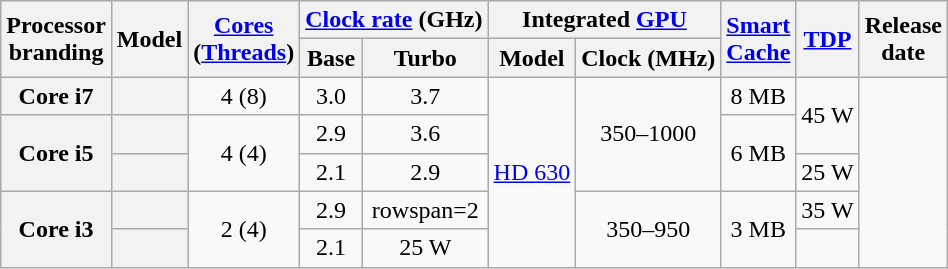<table class="wikitable sortable nowrap" style="text-align: center;">
<tr>
<th class="unsortable" rowspan="2">Processor<br>branding</th>
<th rowspan="2">Model</th>
<th class="unsortable" rowspan="2"><a href='#'>Cores</a><br>(<a href='#'>Threads</a>)</th>
<th colspan="2"><a href='#'>Clock rate</a> (GHz)</th>
<th colspan="2">Integrated <a href='#'>GPU</a></th>
<th class="unsortable" rowspan="2"><a href='#'>Smart<br>Cache</a></th>
<th rowspan="2"><a href='#'>TDP</a></th>
<th rowspan="2">Release<br>date</th>
</tr>
<tr>
<th class="unsortable">Base</th>
<th class="unsortable">Turbo</th>
<th class="unsortable">Model</th>
<th class="unsortable">Clock (MHz)</th>
</tr>
<tr>
<th>Core i7</th>
<th style="text-align:left;" data-sort-value="sku5"></th>
<td>4 (8)</td>
<td>3.0</td>
<td>3.7</td>
<td rowspan=5><a href='#'>HD 630</a></td>
<td rowspan=3>350–1000</td>
<td>8 MB</td>
<td rowspan=2>45 W</td>
<td rowspan=5></td>
</tr>
<tr>
<th rowspan=2>Core i5</th>
<th style="text-align:left;" data-sort-value="sku4"></th>
<td rowspan=2>4 (4)</td>
<td>2.9</td>
<td>3.6</td>
<td rowspan=2>6 MB</td>
</tr>
<tr>
<th style="text-align:left;" data-sort-value="sku3"></th>
<td>2.1</td>
<td>2.9</td>
<td>25 W</td>
</tr>
<tr>
<th rowspan=2>Core i3</th>
<th style="text-align:left;" data-sort-value="sku2"></th>
<td rowspan=2>2 (4)</td>
<td>2.9</td>
<td>rowspan=2 </td>
<td rowspan=2>350–950</td>
<td rowspan=2>3 MB</td>
<td>35 W</td>
</tr>
<tr>
<th style="text-align:left;" data-sort-value="sku1"></th>
<td>2.1</td>
<td>25 W</td>
</tr>
</table>
